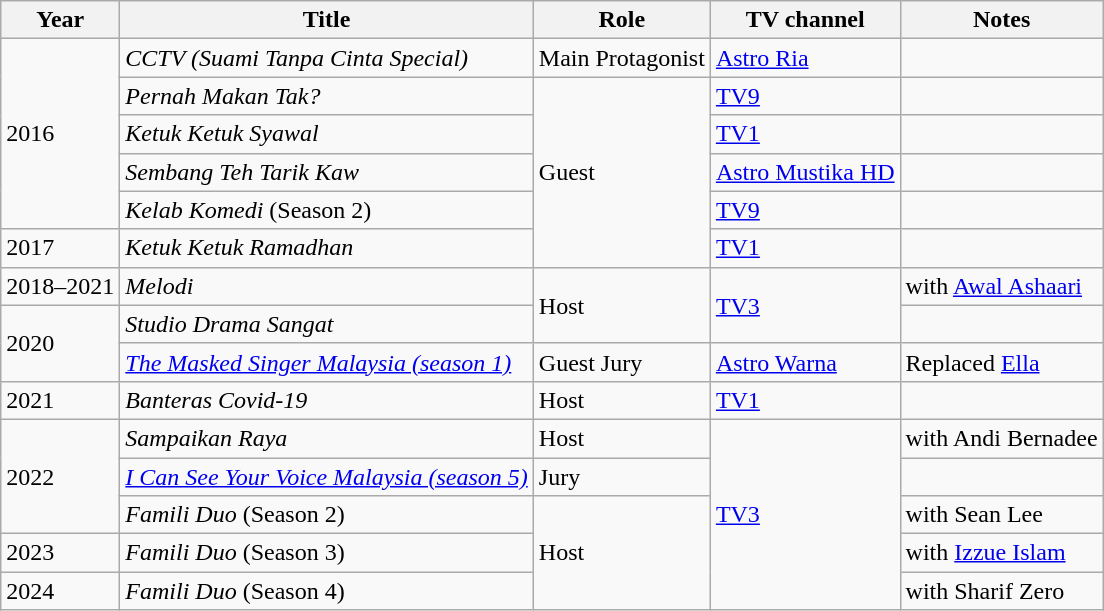<table class="wikitable">
<tr>
<th>Year</th>
<th>Title</th>
<th>Role</th>
<th>TV channel</th>
<th>Notes</th>
</tr>
<tr>
<td rowspan="5">2016</td>
<td><em>CCTV (Suami Tanpa Cinta Special)</em></td>
<td>Main Protagonist</td>
<td><a href='#'>Astro Ria</a></td>
<td></td>
</tr>
<tr>
<td><em>Pernah Makan Tak?</em></td>
<td rowspan="5">Guest</td>
<td><a href='#'>TV9</a></td>
<td></td>
</tr>
<tr>
<td><em>Ketuk Ketuk Syawal</em></td>
<td><a href='#'>TV1</a></td>
<td></td>
</tr>
<tr>
<td><em>Sembang Teh Tarik Kaw</em></td>
<td><a href='#'>Astro Mustika HD</a></td>
<td></td>
</tr>
<tr>
<td><em>Kelab Komedi</em> (Season 2)</td>
<td><a href='#'>TV9</a></td>
<td></td>
</tr>
<tr>
<td>2017</td>
<td><em>Ketuk Ketuk Ramadhan</em></td>
<td><a href='#'>TV1</a></td>
<td></td>
</tr>
<tr>
<td>2018–2021</td>
<td><em>Melodi</em></td>
<td rowspan="2">Host</td>
<td rowspan="2"><a href='#'>TV3</a></td>
<td>with <a href='#'>Awal Ashaari</a></td>
</tr>
<tr>
<td rowspan="2">2020</td>
<td><em>Studio Drama Sangat</em></td>
<td></td>
</tr>
<tr>
<td><em><a href='#'>The Masked Singer Malaysia (season 1)</a></em></td>
<td>Guest Jury</td>
<td><a href='#'>Astro Warna</a></td>
<td>Replaced <a href='#'>Ella</a></td>
</tr>
<tr>
<td>2021</td>
<td><em>Banteras Covid-19</em></td>
<td>Host</td>
<td><a href='#'>TV1</a></td>
<td></td>
</tr>
<tr>
<td rowspan="3">2022</td>
<td><em>Sampaikan Raya</em></td>
<td>Host</td>
<td rowspan="5"><a href='#'>TV3</a></td>
<td>with Andi Bernadee</td>
</tr>
<tr>
<td><em><a href='#'>I Can See Your Voice Malaysia (season 5)</a></em></td>
<td>Jury</td>
<td></td>
</tr>
<tr>
<td><em>Famili Duo</em> (Season 2)</td>
<td rowspan="3">Host</td>
<td>with Sean Lee</td>
</tr>
<tr>
<td>2023</td>
<td><em>Famili Duo</em> (Season 3)</td>
<td>with <a href='#'>Izzue Islam</a></td>
</tr>
<tr>
<td>2024</td>
<td><em>Famili Duo</em> (Season 4)</td>
<td>with Sharif Zero</td>
</tr>
</table>
